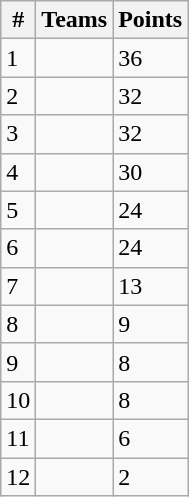<table class="wikitable">
<tr>
<th>#</th>
<th>Teams</th>
<th>Points</th>
</tr>
<tr>
<td>1</td>
<td></td>
<td>36</td>
</tr>
<tr>
<td>2</td>
<td></td>
<td>32</td>
</tr>
<tr>
<td>3</td>
<td></td>
<td>32</td>
</tr>
<tr>
<td>4</td>
<td></td>
<td>30</td>
</tr>
<tr>
<td>5</td>
<td></td>
<td>24</td>
</tr>
<tr>
<td>6</td>
<td></td>
<td>24</td>
</tr>
<tr>
<td>7</td>
<td></td>
<td>13</td>
</tr>
<tr>
<td>8</td>
<td></td>
<td>9</td>
</tr>
<tr>
<td>9</td>
<td></td>
<td>8</td>
</tr>
<tr>
<td>10</td>
<td></td>
<td>8</td>
</tr>
<tr>
<td>11</td>
<td></td>
<td>6</td>
</tr>
<tr>
<td>12</td>
<td></td>
<td>2</td>
</tr>
</table>
